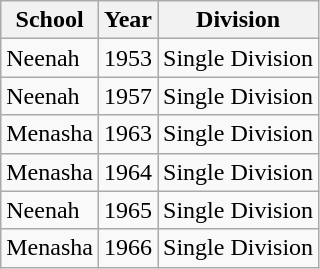<table class="wikitable">
<tr>
<th>School</th>
<th>Year</th>
<th>Division</th>
</tr>
<tr>
<td>Neenah</td>
<td>1953</td>
<td>Single Division</td>
</tr>
<tr>
<td>Neenah</td>
<td>1957</td>
<td>Single Division</td>
</tr>
<tr>
<td>Menasha</td>
<td>1963</td>
<td>Single Division</td>
</tr>
<tr>
<td>Menasha</td>
<td>1964</td>
<td>Single Division</td>
</tr>
<tr>
<td>Neenah</td>
<td>1965</td>
<td>Single Division</td>
</tr>
<tr>
<td>Menasha</td>
<td>1966</td>
<td>Single Division</td>
</tr>
</table>
